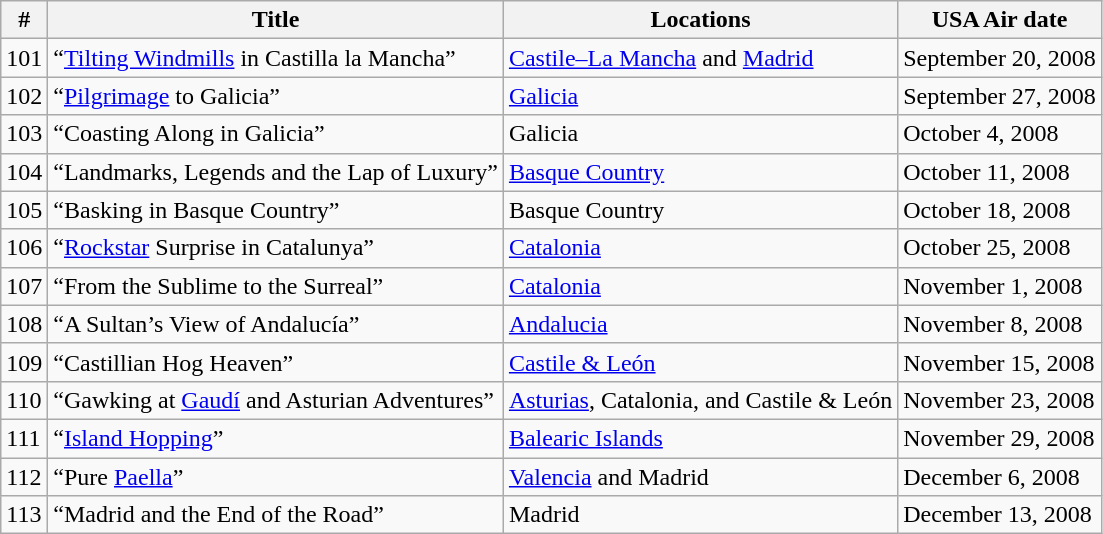<table class="wikitable">
<tr>
<th>#</th>
<th>Title</th>
<th>Locations</th>
<th>USA Air date</th>
</tr>
<tr>
<td>101</td>
<td>“<a href='#'>Tilting Windmills</a> in Castilla la Mancha”</td>
<td><a href='#'>Castile–La Mancha</a> and <a href='#'>Madrid</a></td>
<td>September 20, 2008</td>
</tr>
<tr>
<td>102</td>
<td>“<a href='#'>Pilgrimage</a> to Galicia”</td>
<td><a href='#'>Galicia</a></td>
<td>September 27, 2008</td>
</tr>
<tr>
<td>103</td>
<td>“Coasting Along in Galicia”</td>
<td>Galicia</td>
<td>October 4, 2008</td>
</tr>
<tr>
<td>104</td>
<td>“Landmarks, Legends and the Lap of Luxury”</td>
<td><a href='#'>Basque Country</a></td>
<td>October 11, 2008</td>
</tr>
<tr>
<td>105</td>
<td>“Basking in Basque Country”</td>
<td>Basque Country</td>
<td>October 18, 2008</td>
</tr>
<tr>
<td>106</td>
<td>“<a href='#'>Rockstar</a> Surprise in Catalunya”</td>
<td><a href='#'>Catalonia</a></td>
<td>October 25, 2008</td>
</tr>
<tr>
<td>107</td>
<td>“From the Sublime to the Surreal”</td>
<td><a href='#'>Catalonia</a></td>
<td>November 1, 2008</td>
</tr>
<tr>
<td>108</td>
<td>“A Sultan’s View of Andalucía”</td>
<td><a href='#'>Andalucia</a></td>
<td>November 8, 2008</td>
</tr>
<tr>
<td>109</td>
<td>“Castillian Hog Heaven”</td>
<td><a href='#'>Castile & León</a></td>
<td>November 15, 2008</td>
</tr>
<tr>
<td>110</td>
<td>“Gawking at <a href='#'>Gaudí</a> and Asturian Adventures”</td>
<td><a href='#'>Asturias</a>, Catalonia, and Castile & León</td>
<td>November 23, 2008</td>
</tr>
<tr>
<td>111</td>
<td>“<a href='#'>Island Hopping</a>”</td>
<td><a href='#'>Balearic Islands</a></td>
<td>November 29, 2008</td>
</tr>
<tr>
<td>112</td>
<td>“Pure <a href='#'>Paella</a>”</td>
<td><a href='#'>Valencia</a> and Madrid</td>
<td>December 6, 2008</td>
</tr>
<tr>
<td>113</td>
<td>“Madrid and the End of the Road”</td>
<td>Madrid</td>
<td>December 13, 2008</td>
</tr>
</table>
